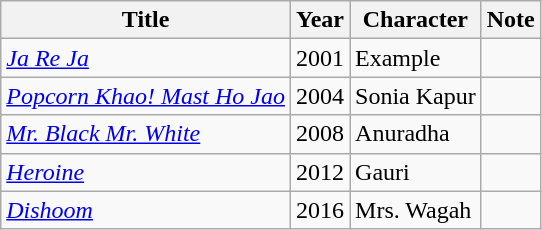<table class="wikitable sortable">
<tr>
<th>Title</th>
<th>Year</th>
<th>Character</th>
<th>Note</th>
</tr>
<tr>
<td><em><a href='#'>Ja Re Ja</a></em></td>
<td>2001</td>
<td>Example</td>
<td></td>
</tr>
<tr>
<td><em><a href='#'>Popcorn Khao! Mast Ho Jao</a></em></td>
<td>2004</td>
<td>Sonia Kapur</td>
<td></td>
</tr>
<tr>
<td><em><a href='#'>Mr. Black Mr. White</a></em></td>
<td>2008</td>
<td>Anuradha</td>
<td></td>
</tr>
<tr>
<td><em><a href='#'>Heroine</a></em></td>
<td>2012</td>
<td>Gauri</td>
<td></td>
</tr>
<tr>
<td><em><a href='#'>Dishoom</a></em></td>
<td>2016</td>
<td>Mrs. Wagah</td>
<td></td>
</tr>
</table>
